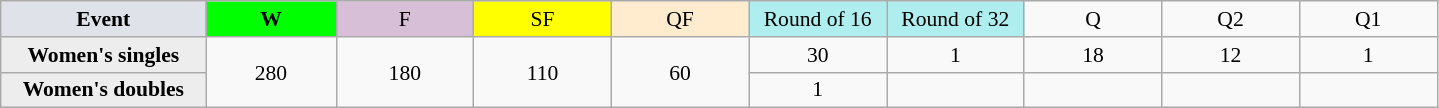<table class=wikitable style=font-size:90%;text-align:center>
<tr>
<td style="width:130px; background:#dfe2e9;"><strong>Event</strong></td>
<td style="width:80px; background:lime;"><strong>W</strong></td>
<td style="width:85px; background:thistle;">F</td>
<td style="width:85px; background:#ff0;">SF</td>
<td style="width:85px; background:#ffebcd;">QF</td>
<td style="width:85px; background:#afeeee;">Round of 16</td>
<td style="width:85px; background:#afeeee;">Round of 32</td>
<td width=85>Q</td>
<td width=85>Q2</td>
<td width=85>Q1</td>
</tr>
<tr>
<th style="background:#ededed;">Women's singles</th>
<td rowspan=2>280</td>
<td rowspan=2>180</td>
<td rowspan=2>110</td>
<td rowspan=2>60</td>
<td>30</td>
<td>1</td>
<td>18</td>
<td>12</td>
<td>1</td>
</tr>
<tr>
<th style="background:#ededed;">Women's doubles</th>
<td>1</td>
<td></td>
<td></td>
<td></td>
<td></td>
</tr>
</table>
